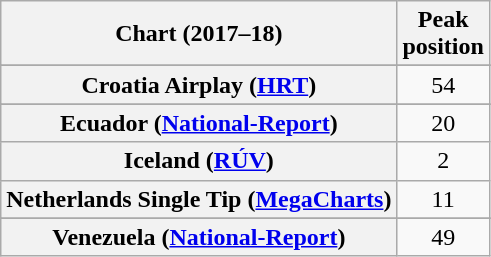<table class="wikitable sortable plainrowheaders" style="text-align:center">
<tr>
<th>Chart (2017–18)</th>
<th>Peak<br>position</th>
</tr>
<tr>
</tr>
<tr>
</tr>
<tr>
</tr>
<tr>
</tr>
<tr>
</tr>
<tr>
<th scope="row">Croatia Airplay (<a href='#'>HRT</a>)</th>
<td>54</td>
</tr>
<tr>
</tr>
<tr>
</tr>
<tr>
<th scope="row">Ecuador (<a href='#'>National-Report</a>)</th>
<td>20</td>
</tr>
<tr>
<th scope="row">Iceland (<a href='#'>RÚV</a>)</th>
<td>2</td>
</tr>
<tr>
<th scope="row">Netherlands Single Tip (<a href='#'>MegaCharts</a>)</th>
<td>11</td>
</tr>
<tr>
</tr>
<tr>
</tr>
<tr>
</tr>
<tr>
</tr>
<tr>
</tr>
<tr>
</tr>
<tr>
<th scope="row">Venezuela (<a href='#'>National-Report</a>)</th>
<td>49</td>
</tr>
</table>
